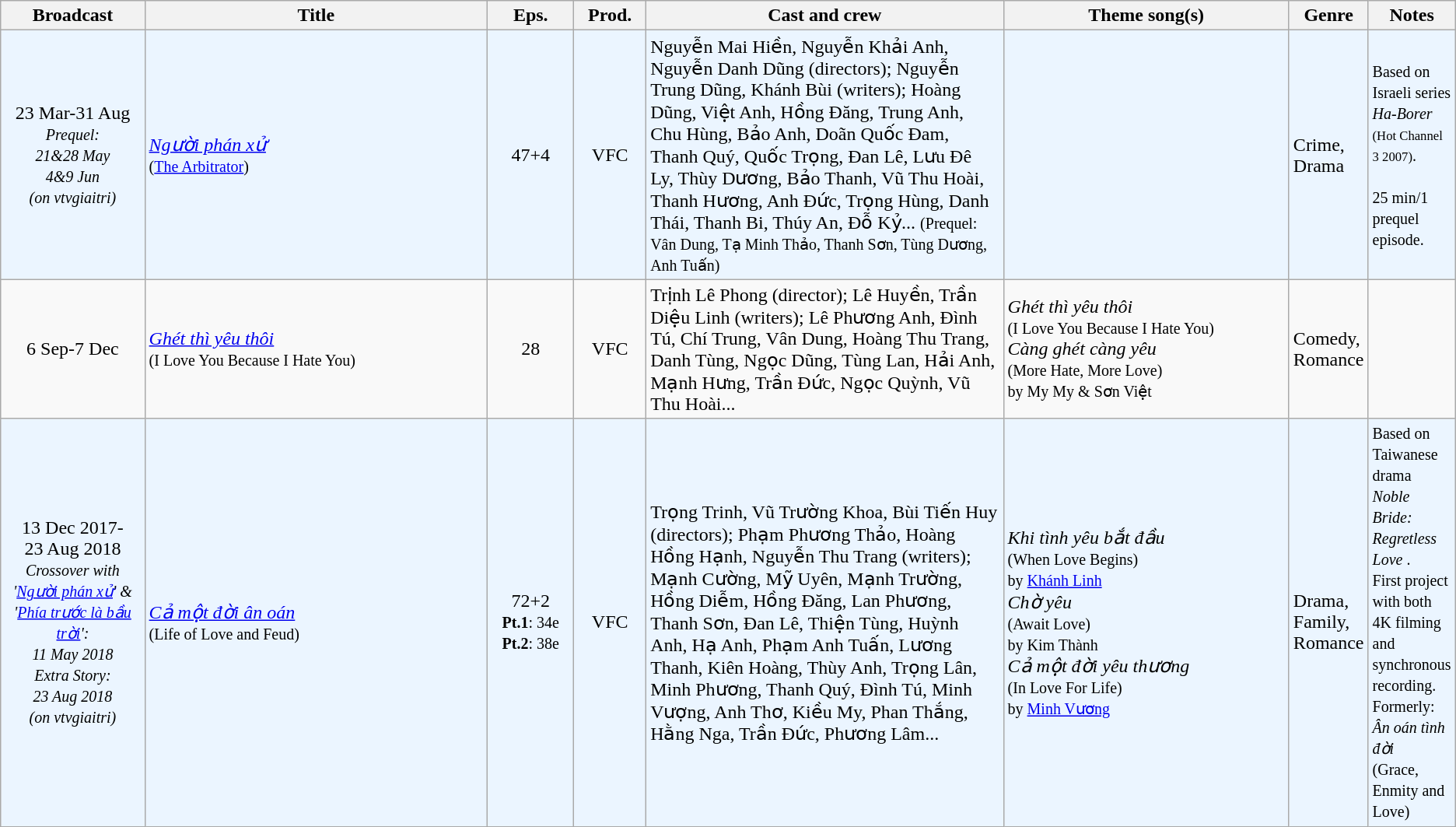<table class="wikitable sortable">
<tr>
<th style="width:10%;">Broadcast</th>
<th style="width:24%;">Title</th>
<th style="width:6%;">Eps.</th>
<th style="width:5%;">Prod.</th>
<th style="width:25%;">Cast and crew</th>
<th style="width:20%;">Theme song(s)</th>
<th style="width:5%;">Genre</th>
<th style="width:5%;">Notes</th>
</tr>
<tr ---- bgcolor="#ebf5ff">
<td style="text-align:center;">23 Mar-31 Aug<br><small><em>Prequel: <br>21&28 May<br>4&9 Jun<br>(on vtvgiaitri)</em></small> <br></td>
<td><em><a href='#'>Người phán xử</a></em> <br><small>(<a href='#'>The Arbitrator</a>)</small></td>
<td style="text-align:center;">47+4</td>
<td style="text-align:center;">VFC</td>
<td>Nguyễn Mai Hiền, Nguyễn Khải Anh, Nguyễn Danh Dũng (directors); Nguyễn Trung Dũng, Khánh Bùi (writers); Hoàng Dũng, Việt Anh, Hồng Đăng, Trung Anh, Chu Hùng, Bảo Anh, Doãn Quốc Đam, Thanh Quý, Quốc Trọng, Đan Lê, Lưu Đê Ly, Thùy Dương, Bảo Thanh, Vũ Thu Hoài, Thanh Hương, Anh Đức, Trọng Hùng, Danh Thái, Thanh Bi, Thúy An, Đỗ Kỷ... <small>(Prequel: Vân Dung, Tạ Minh Thảo, Thanh Sơn, Tùng Dương, Anh Tuấn)</small></td>
<td></td>
<td>Crime, Drama</td>
<td><small>Based on Israeli series <em>Ha-Borer</em> <small>(Hot Channel 3 2007)</small>.<br><br>25 min/1 prequel episode.</small></td>
</tr>
<tr>
<td style="text-align:center;">6 Sep-7 Dec <br></td>
<td><em><a href='#'>Ghét thì yêu thôi</a></em> <br><small>(I Love You Because I Hate You)</small></td>
<td style="text-align:center;">28</td>
<td style="text-align:center;">VFC</td>
<td>Trịnh Lê Phong (director); Lê Huyền, Trần Diệu Linh (writers); Lê Phương Anh, Đình Tú, Chí Trung, Vân Dung, Hoàng Thu Trang, Danh Tùng, Ngọc Dũng, Tùng Lan, Hải Anh, Mạnh Hưng, Trần Đức, Ngọc Quỳnh, Vũ Thu Hoài...</td>
<td><em>Ghét thì yêu thôi</em> <br><small>(I Love You Because I Hate You)</small><br><em>Càng ghét càng yêu</em> <br><small>(More Hate, More Love)</small><br><small>by My My & Sơn Việt</small><br></td>
<td>Comedy, Romance</td>
<td></td>
</tr>
<tr ---- bgcolor="#ebf5ff">
<td style="text-align:center;">13 Dec 2017-<br>23 Aug 2018<br><small><em>Crossover with '<a href='#'>Người phán xử</a>' & '<a href='#'>Phía trước là bầu trời</a>':<br>11 May 2018<br>Extra Story:<br>23 Aug 2018<br>(on vtvgiaitri)</em></small><br></td>
<td><em><a href='#'>Cả một đời ân oán</a></em> <br><small>(Life of Love and Feud)</small></td>
<td style="text-align:center;">72+2<br><small><strong>Pt.1</strong>: 34e<br><strong>Pt.2</strong>: 38e</small></td>
<td style="text-align:center;">VFC</td>
<td>Trọng Trinh, Vũ Trường Khoa, Bùi Tiến Huy (directors); Phạm Phương Thảo, Hoàng Hồng Hạnh, Nguyễn Thu Trang (writers); Mạnh Cường, Mỹ Uyên, Mạnh Trường, Hồng Diễm, Hồng Đăng, Lan Phương, Thanh Sơn, Đan Lê, Thiện Tùng, Huỳnh Anh, Hạ Anh, Phạm Anh Tuấn, Lương Thanh, Kiên Hoàng, Thùy Anh, Trọng Lân, Minh Phương, Thanh Quý, Đình Tú, Minh Vượng, Anh Thơ, Kiều My, Phan Thắng, Hằng Nga, Trần Đức, Phương Lâm...</td>
<td><em>Khi tình yêu bắt đầu</em> <br><small>(When Love Begins)</small><br><small>by <a href='#'>Khánh Linh</a></small><br><em>Chờ yêu</em> <br><small>(Await Love)</small><br><small>by Kim Thành</small><br><em>Cả một đời yêu thương</em> <br><small>(In Love For Life)</small><br><small>by <a href='#'>Minh Vương</a></small><br></td>
<td>Drama, Family, Romance</td>
<td><small>Based on Taiwanese drama <br><em>Noble Bride: Regretless Love</em> <small></small>.<br>First project with both 4K filming and synchronous recording.</small><br><small>Formerly: <em>Ân oán tình đời</em><br>(Grace, Enmity and Love)</small></td>
</tr>
</table>
